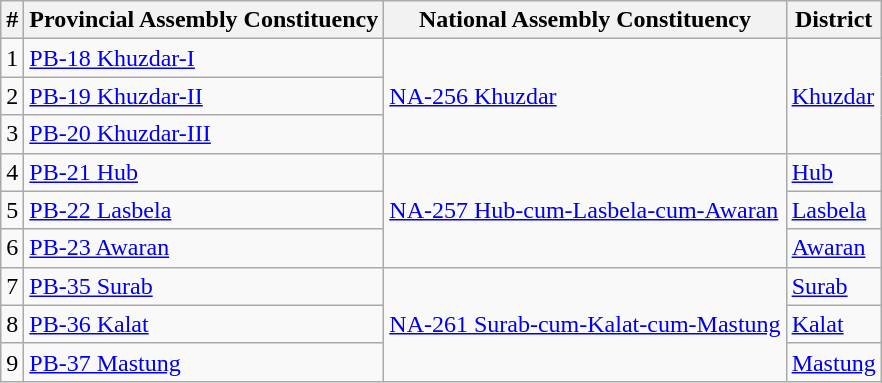<table class="wikitable sortable">
<tr>
<th>#</th>
<th>Provincial Assembly Constituency</th>
<th>National Assembly Constituency</th>
<th>District</th>
</tr>
<tr>
<td>1</td>
<td><a href='#'>PB-18 Khuzdar-I</a></td>
<td rowspan="3"><a href='#'>NA-256 Khuzdar</a></td>
<td rowspan="3"><a href='#'>Khuzdar</a></td>
</tr>
<tr>
<td>2</td>
<td><a href='#'>PB-19 Khuzdar-II</a></td>
</tr>
<tr>
<td>3</td>
<td><a href='#'>PB-20 Khuzdar-III</a></td>
</tr>
<tr>
<td>4</td>
<td><a href='#'>PB-21 Hub</a></td>
<td rowspan="3"><a href='#'>NA-257 Hub-cum-Lasbela-cum-Awaran</a></td>
<td><a href='#'>Hub</a></td>
</tr>
<tr>
<td>5</td>
<td><a href='#'>PB-22 Lasbela</a></td>
<td><a href='#'>Lasbela</a></td>
</tr>
<tr>
<td>6</td>
<td><a href='#'>PB-23 Awaran</a></td>
<td><a href='#'>Awaran</a></td>
</tr>
<tr>
<td>7</td>
<td><a href='#'>PB-35 Surab</a></td>
<td rowspan="3"><a href='#'>NA-261 Surab-cum-Kalat-cum-Mastung</a></td>
<td><a href='#'>Surab</a></td>
</tr>
<tr>
<td>8</td>
<td><a href='#'>PB-36 Kalat</a></td>
<td><a href='#'>Kalat</a></td>
</tr>
<tr>
<td>9</td>
<td><a href='#'>PB-37 Mastung</a></td>
<td><a href='#'>Mastung</a></td>
</tr>
</table>
